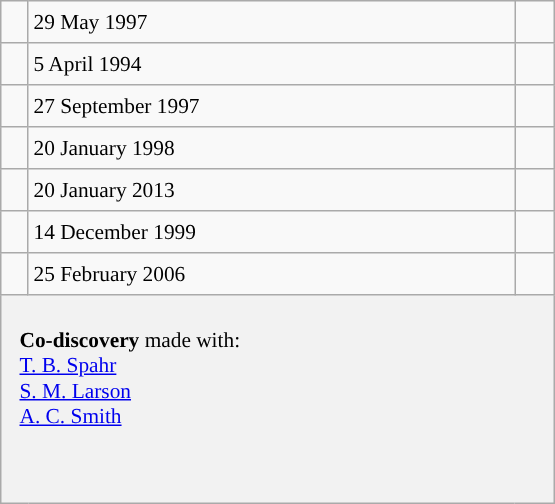<table class="wikitable" style="font-size: 89%; float: left; width: 26em; margin-right: 1em; height: 336px;">
<tr>
<td></td>
<td>29 May 1997</td>
<td></td>
</tr>
<tr>
<td></td>
<td>5 April 1994</td>
<td> </td>
</tr>
<tr>
<td></td>
<td>27 September 1997</td>
<td></td>
</tr>
<tr>
<td></td>
<td>20 January 1998</td>
<td></td>
</tr>
<tr>
<td></td>
<td>20 January 2013</td>
<td></td>
</tr>
<tr>
<td></td>
<td>14 December 1999</td>
<td></td>
</tr>
<tr>
<td></td>
<td>25 February 2006</td>
<td> </td>
</tr>
<tr>
<th colspan=3 style="font-weight: normal; text-align: left; padding: 10px 12px 39px 12px;"><strong>Co-discovery</strong> made with:<br> <a href='#'>T. B. Spahr</a><br> <a href='#'>S. M. Larson</a><br> <a href='#'>A. C. Smith</a></th>
</tr>
</table>
